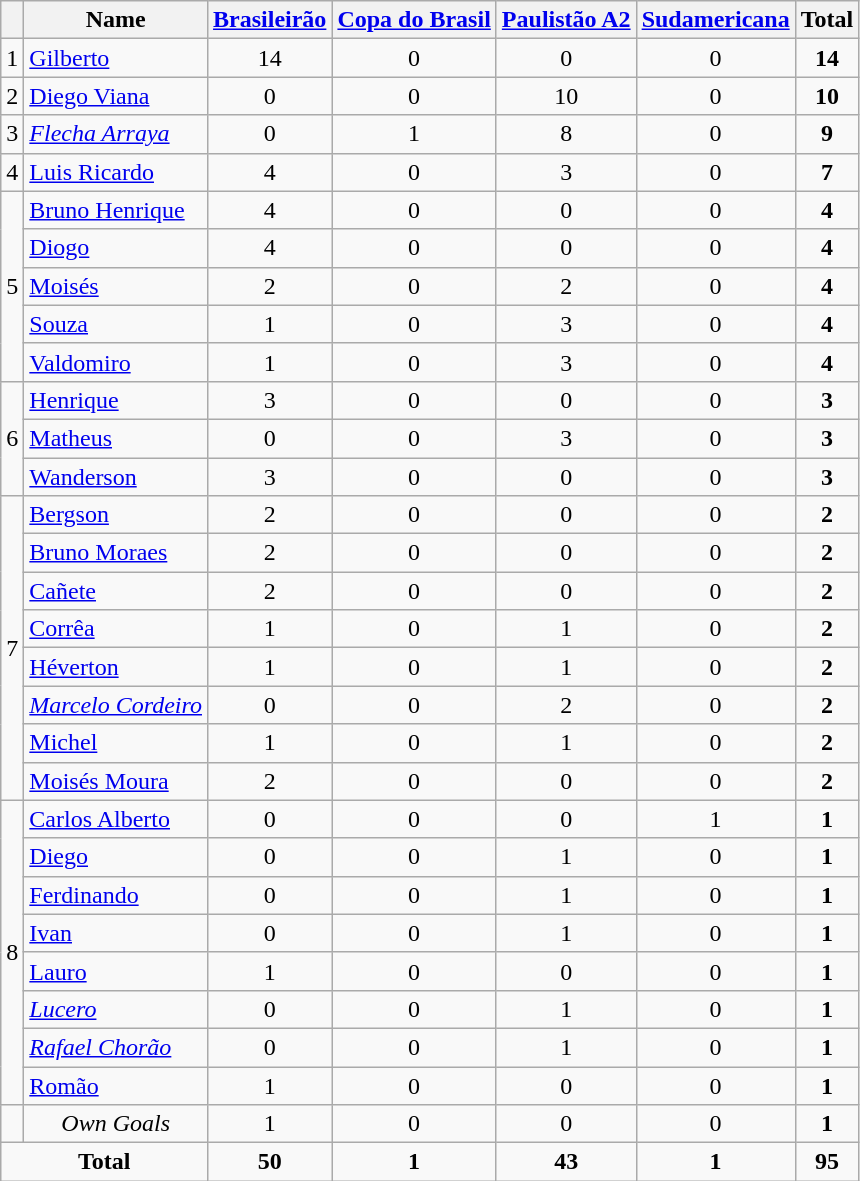<table class="wikitable" style="text-align:center;">
<tr>
<th></th>
<th>Name</th>
<th><a href='#'>Brasileirão</a></th>
<th><a href='#'>Copa do Brasil</a></th>
<th><a href='#'>Paulistão A2</a></th>
<th><a href='#'>Sudamericana</a></th>
<th>Total</th>
</tr>
<tr>
<td rowspan=>1</td>
<td align=left> <a href='#'>Gilberto</a></td>
<td>14</td>
<td>0</td>
<td>0</td>
<td>0</td>
<td><strong>14</strong></td>
</tr>
<tr>
<td rowspan=>2</td>
<td align=left> <a href='#'>Diego Viana</a></td>
<td>0</td>
<td>0</td>
<td>10</td>
<td>0</td>
<td><strong>10</strong></td>
</tr>
<tr>
<td rowspan=>3</td>
<td align=left> <em><a href='#'>Flecha Arraya</a></em></td>
<td>0</td>
<td>1</td>
<td>8</td>
<td>0</td>
<td><strong>9</strong></td>
</tr>
<tr>
<td rowspan=>4</td>
<td align=left> <a href='#'>Luis Ricardo</a></td>
<td>4</td>
<td>0</td>
<td>3</td>
<td>0</td>
<td><strong>7</strong></td>
</tr>
<tr>
<td rowspan=5>5</td>
<td align=left> <a href='#'>Bruno Henrique</a></td>
<td>4</td>
<td>0</td>
<td>0</td>
<td>0</td>
<td><strong>4</strong></td>
</tr>
<tr>
<td align=left> <a href='#'>Diogo</a></td>
<td>4</td>
<td>0</td>
<td>0</td>
<td>0</td>
<td><strong>4</strong></td>
</tr>
<tr>
<td align=left> <a href='#'>Moisés</a></td>
<td>2</td>
<td>0</td>
<td>2</td>
<td>0</td>
<td><strong>4</strong></td>
</tr>
<tr>
<td align=left> <a href='#'>Souza</a></td>
<td>1</td>
<td>0</td>
<td>3</td>
<td>0</td>
<td><strong>4</strong></td>
</tr>
<tr>
<td align=left> <a href='#'>Valdomiro</a></td>
<td>1</td>
<td>0</td>
<td>3</td>
<td>0</td>
<td><strong>4</strong></td>
</tr>
<tr>
<td rowspan=3>6</td>
<td align=left> <a href='#'>Henrique</a></td>
<td>3</td>
<td>0</td>
<td>0</td>
<td>0</td>
<td><strong>3</strong></td>
</tr>
<tr>
<td align=left> <a href='#'>Matheus</a></td>
<td>0</td>
<td>0</td>
<td>3</td>
<td>0</td>
<td><strong>3</strong></td>
</tr>
<tr>
<td align=left> <a href='#'>Wanderson</a></td>
<td>3</td>
<td>0</td>
<td>0</td>
<td>0</td>
<td><strong>3</strong></td>
</tr>
<tr>
<td rowspan=8>7</td>
<td align=left> <a href='#'>Bergson</a></td>
<td>2</td>
<td>0</td>
<td>0</td>
<td>0</td>
<td><strong>2</strong></td>
</tr>
<tr>
<td align=left> <a href='#'>Bruno Moraes</a></td>
<td>2</td>
<td>0</td>
<td>0</td>
<td>0</td>
<td><strong>2</strong></td>
</tr>
<tr>
<td align=left> <a href='#'>Cañete</a></td>
<td>2</td>
<td>0</td>
<td>0</td>
<td>0</td>
<td><strong>2</strong></td>
</tr>
<tr>
<td align=left> <a href='#'>Corrêa</a></td>
<td>1</td>
<td>0</td>
<td>1</td>
<td>0</td>
<td><strong>2</strong></td>
</tr>
<tr>
<td align=left> <a href='#'>Héverton</a></td>
<td>1</td>
<td>0</td>
<td>1</td>
<td>0</td>
<td><strong>2</strong></td>
</tr>
<tr>
<td align=left> <em><a href='#'>Marcelo Cordeiro</a></em></td>
<td>0</td>
<td>0</td>
<td>2</td>
<td>0</td>
<td><strong>2</strong></td>
</tr>
<tr>
<td align=left> <a href='#'>Michel</a></td>
<td>1</td>
<td>0</td>
<td>1</td>
<td>0</td>
<td><strong>2</strong></td>
</tr>
<tr>
<td align=left> <a href='#'>Moisés Moura</a></td>
<td>2</td>
<td>0</td>
<td>0</td>
<td>0</td>
<td><strong>2</strong></td>
</tr>
<tr>
<td rowspan=8>8</td>
<td align=left> <a href='#'>Carlos Alberto</a></td>
<td>0</td>
<td>0</td>
<td>0</td>
<td>1</td>
<td><strong>1</strong></td>
</tr>
<tr>
<td align=left> <a href='#'>Diego</a></td>
<td>0</td>
<td>0</td>
<td>1</td>
<td>0</td>
<td><strong>1</strong></td>
</tr>
<tr>
<td align=left> <a href='#'>Ferdinando</a></td>
<td>0</td>
<td>0</td>
<td>1</td>
<td>0</td>
<td><strong>1</strong></td>
</tr>
<tr>
<td align=left> <a href='#'>Ivan</a></td>
<td>0</td>
<td>0</td>
<td>1</td>
<td>0</td>
<td><strong>1</strong></td>
</tr>
<tr>
<td align=left> <a href='#'>Lauro</a></td>
<td>1</td>
<td>0</td>
<td>0</td>
<td>0</td>
<td><strong>1</strong></td>
</tr>
<tr>
<td align=left> <em><a href='#'>Lucero</a></em></td>
<td>0</td>
<td>0</td>
<td>1</td>
<td>0</td>
<td><strong>1</strong></td>
</tr>
<tr>
<td align=left> <em><a href='#'>Rafael Chorão</a></em></td>
<td>0</td>
<td>0</td>
<td>1</td>
<td>0</td>
<td><strong>1</strong></td>
</tr>
<tr>
<td align=left> <a href='#'>Romão</a></td>
<td>1</td>
<td>0</td>
<td>0</td>
<td>0</td>
<td><strong>1</strong></td>
</tr>
<tr>
<td rowspan=></td>
<td align=center><em>Own Goals</em></td>
<td>1</td>
<td>0</td>
<td>0</td>
<td>0</td>
<td><strong>1</strong></td>
</tr>
<tr>
<td align=center colspan=2><strong>Total</strong></td>
<td><strong>50</strong></td>
<td><strong>1</strong></td>
<td><strong>43</strong></td>
<td><strong>1</strong></td>
<td><strong>95</strong></td>
</tr>
</table>
